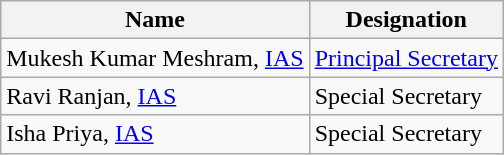<table class="wikitable">
<tr>
<th>Name</th>
<th>Designation</th>
</tr>
<tr>
<td>Mukesh Kumar Meshram, <a href='#'>IAS</a></td>
<td><a href='#'>Principal Secretary</a></td>
</tr>
<tr>
<td>Ravi Ranjan, <a href='#'>IAS</a></td>
<td>Special Secretary</td>
</tr>
<tr>
<td>Isha Priya, <a href='#'>IAS</a></td>
<td>Special Secretary</td>
</tr>
</table>
